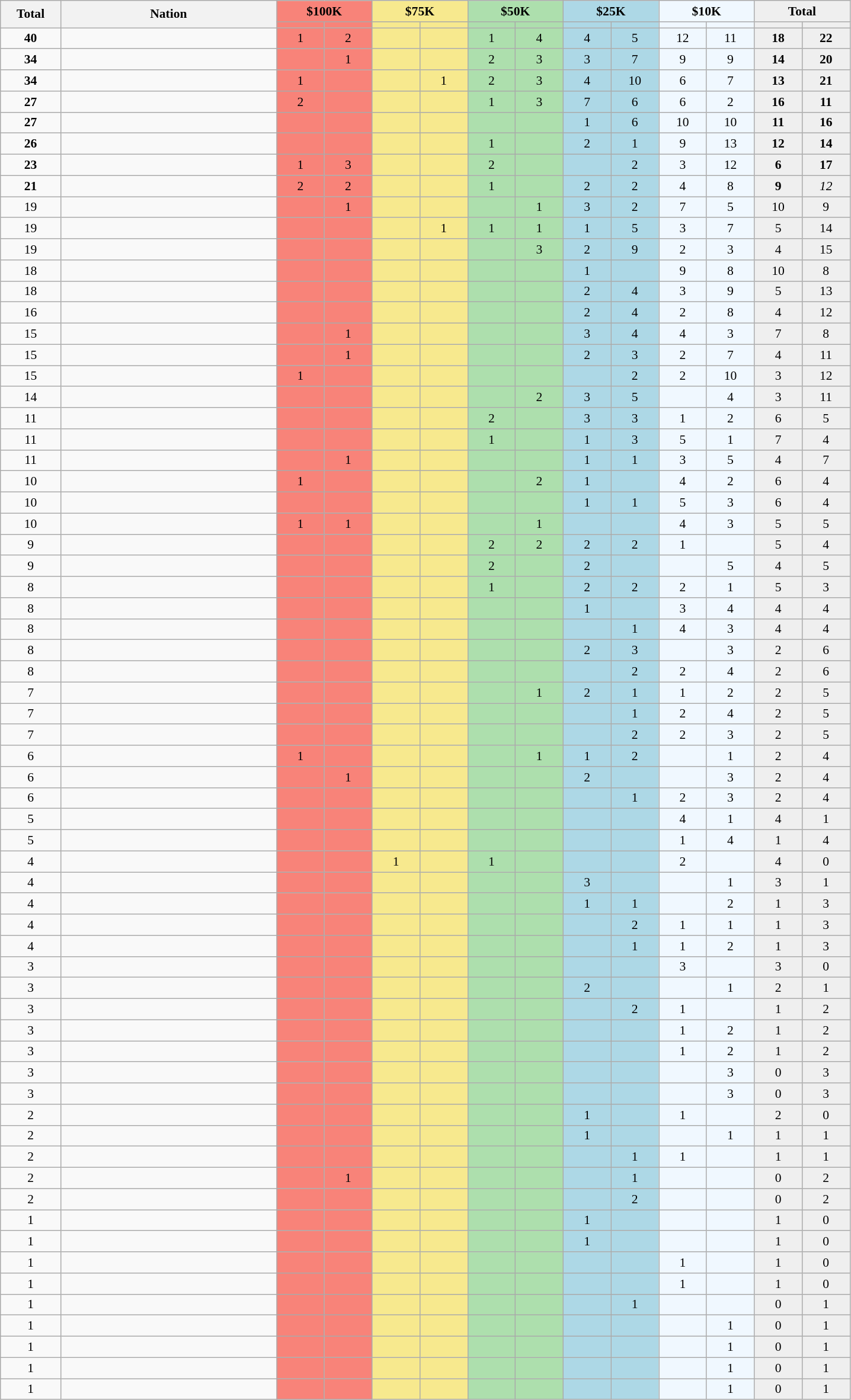<table class="sortable wikitable" style="font-size:90%;">
<tr>
<th style="width:61px;" rowspan="2">Total</th>
<th style="width:236px;" rowspan="2">Nation</th>
<th style="background-color:#f88379;" colspan="2">$100K</th>
<th style="background-color:#f7e98e;" colspan="2">$75K</th>
<th style="background-color:#addfad;" colspan="2">$50K</th>
<th style="background-color:lightblue;" colspan="2">$25K</th>
<th style="background-color:#f0f8ff;" colspan="2">$10K</th>
<th style="background-color:#efefef;" colspan="2">Total</th>
</tr>
<tr>
<th style="width:47px; background:#f88379;"></th>
<th style="width:47px; background:#f88379;"></th>
<th style="width:47px; background:#f7e98e;"></th>
<th style="width:47px; background:#f7e98e;"></th>
<th style="width:47px; background:#addfad;"></th>
<th style="width:47px; background:#addfad;"></th>
<th style="width:47px; background:lightblue;"></th>
<th style="width:47px; background:lightblue;"></th>
<th style="width:47px; background:#f0f8ff;"></th>
<th style="width:47px; background:#f0f8ff;"></th>
<th style="width:47px; background:#efefef;"></th>
<th style="width:47px; background:#efefef;"></th>
</tr>
<tr align=center>
<td rowspan="1"><strong>40</strong></td>
<td align=left></td>
<td bgcolor=#f88379>1</td>
<td bgcolor=#f88379>2</td>
<td bgcolor=#f7e98e></td>
<td bgcolor=#f7e98e></td>
<td bgcolor=#addfad>1</td>
<td bgcolor=#addfad>4</td>
<td bgcolor=lightblue>4</td>
<td bgcolor=lightblue>5</td>
<td bgcolor=#f0f8ff>12</td>
<td bgcolor=#f0f8ff>11</td>
<td bgcolor=#efefef><strong>18</strong></td>
<td bgcolor=#efefef><strong>22</strong></td>
</tr>
<tr align=center>
<td rowspan="1"><strong>34</strong></td>
<td align=left></td>
<td bgcolor=#f88379></td>
<td bgcolor=#f88379>1</td>
<td bgcolor=#f7e98e></td>
<td bgcolor=#f7e98e></td>
<td bgcolor=#addfad>2</td>
<td bgcolor=#addfad>3</td>
<td bgcolor=lightblue>3</td>
<td bgcolor=lightblue>7</td>
<td bgcolor=#f0f8ff>9</td>
<td bgcolor=#f0f8ff>9</td>
<td bgcolor=#efefef><strong>14</strong></td>
<td bgcolor=#efefef><strong>20</strong></td>
</tr>
<tr align=center>
<td rowspan="1"><strong>34</strong></td>
<td align=left></td>
<td bgcolor=#f88379>1</td>
<td bgcolor=#f88379></td>
<td bgcolor=#f7e98e></td>
<td bgcolor=#f7e98e>1</td>
<td bgcolor=#addfad>2</td>
<td bgcolor=#addfad>3</td>
<td bgcolor=lightblue>4</td>
<td bgcolor=lightblue>10</td>
<td bgcolor=#f0f8ff>6</td>
<td bgcolor=#f0f8ff>7</td>
<td bgcolor=#efefef><strong>13</strong></td>
<td bgcolor=#efefef><strong>21</strong></td>
</tr>
<tr align=center>
<td rowspan="1"><strong>27</strong></td>
<td align=left></td>
<td bgcolor=#f88379>2</td>
<td bgcolor=#f88379></td>
<td bgcolor=#f7e98e></td>
<td bgcolor=#f7e98e></td>
<td bgcolor=#addfad>1</td>
<td bgcolor=#addfad>3</td>
<td bgcolor=lightblue>7</td>
<td bgcolor=lightblue>6</td>
<td bgcolor=#f0f8ff>6</td>
<td bgcolor=#f0f8ff>2</td>
<td bgcolor=#efefef><strong>16</strong></td>
<td bgcolor=#efefef><strong>11</strong></td>
</tr>
<tr align=center>
<td rowspan="1"><strong>27</strong></td>
<td align=left></td>
<td bgcolor=#f88379></td>
<td bgcolor=#f88379></td>
<td bgcolor=#f7e98e></td>
<td bgcolor=#f7e98e></td>
<td bgcolor=#addfad></td>
<td bgcolor=#addfad></td>
<td bgcolor=lightblue>1</td>
<td bgcolor=lightblue>6</td>
<td bgcolor=#f0f8ff>10</td>
<td bgcolor=#f0f8ff>10</td>
<td bgcolor=#efefef><strong>11</strong></td>
<td bgcolor=#efefef><strong>16</strong></td>
</tr>
<tr align=center>
<td rowspan="1"><strong>26</strong></td>
<td align=left></td>
<td bgcolor=#f88379></td>
<td bgcolor=#f88379></td>
<td bgcolor=#f7e98e></td>
<td bgcolor=#f7e98e></td>
<td bgcolor=#addfad>1</td>
<td bgcolor=#addfad></td>
<td bgcolor=lightblue>2</td>
<td bgcolor=lightblue>1</td>
<td bgcolor=#f0f8ff>9</td>
<td bgcolor=#f0f8ff>13</td>
<td bgcolor=#efefef><strong>12</strong></td>
<td bgcolor=#efefef><strong>14</strong></td>
</tr>
<tr align=center>
<td rowspan="1"><strong>23</strong></td>
<td align=left></td>
<td bgcolor=#f88379>1</td>
<td bgcolor=#f88379>3</td>
<td bgcolor=#f7e98e></td>
<td bgcolor=#f7e98e></td>
<td bgcolor=#addfad>2</td>
<td bgcolor=#addfad></td>
<td bgcolor=lightblue></td>
<td bgcolor=lightblue>2</td>
<td bgcolor=#f0f8ff>3</td>
<td bgcolor=#f0f8ff>12</td>
<td bgcolor=#efefef><strong>6</strong></td>
<td bgcolor=#efefef><strong>17</strong></td>
</tr>
<tr align=center>
<td rowspan="1"><strong>21</strong></td>
<td align=left></td>
<td bgcolor=#f88379>2</td>
<td bgcolor=#f88379>2</td>
<td bgcolor=#f7e98e></td>
<td bgcolor=#f7e98e></td>
<td bgcolor=#addfad>1</td>
<td bgcolor=#addfad></td>
<td bgcolor=lightblue>2</td>
<td bgcolor=lightblue>2</td>
<td bgcolor=#f0f8ff>4</td>
<td bgcolor=#f0f8ff>8</td>
<td bgcolor=#efefef><strong>9</strong></td>
<td bgcolor=#efefef><em>12<strong></td>
</tr>
<tr align=center>
<td rowspan="1"></strong>19<strong></td>
<td align=left></td>
<td bgcolor=#f88379></td>
<td bgcolor=#f88379>1</td>
<td bgcolor=#f7e98e></td>
<td bgcolor=#f7e98e></td>
<td bgcolor=#addfad></td>
<td bgcolor=#addfad>1</td>
<td bgcolor=lightblue>3</td>
<td bgcolor=lightblue>2</td>
<td bgcolor=#f0f8ff>7</td>
<td bgcolor=#f0f8ff>5</td>
<td bgcolor=#efefef></strong>10<strong></td>
<td bgcolor=#efefef></strong>9<strong></td>
</tr>
<tr align=center>
<td rowspan="1"></strong>19<strong></td>
<td align=left></td>
<td bgcolor=#f88379></td>
<td bgcolor=#f88379></td>
<td bgcolor=#f7e98e></td>
<td bgcolor=#f7e98e>1</td>
<td bgcolor=#addfad>1</td>
<td bgcolor=#addfad>1</td>
<td bgcolor=lightblue>1</td>
<td bgcolor=lightblue>5</td>
<td bgcolor=#f0f8ff>3</td>
<td bgcolor=#f0f8ff>7</td>
<td bgcolor=#efefef></strong>5<strong></td>
<td bgcolor=#efefef></strong>14<strong></td>
</tr>
<tr align=center>
<td rowspan="1"></strong>19<strong></td>
<td align=left></td>
<td bgcolor=#f88379></td>
<td bgcolor=#f88379></td>
<td bgcolor=#f7e98e></td>
<td bgcolor=#f7e98e></td>
<td bgcolor=#addfad></td>
<td bgcolor=#addfad>3</td>
<td bgcolor=lightblue>2</td>
<td bgcolor=lightblue>9</td>
<td bgcolor=#f0f8ff>2</td>
<td bgcolor=#f0f8ff>3</td>
<td bgcolor=#efefef></strong>4<strong></td>
<td bgcolor=#efefef></strong>15<strong></td>
</tr>
<tr align=center>
<td rowspan="1"></strong>18<strong></td>
<td align=left></td>
<td bgcolor=#f88379></td>
<td bgcolor=#f88379></td>
<td bgcolor=#f7e98e></td>
<td bgcolor=#f7e98e></td>
<td bgcolor=#addfad></td>
<td bgcolor=#addfad></td>
<td bgcolor=lightblue>1</td>
<td bgcolor=lightblue></td>
<td bgcolor=#f0f8ff>9</td>
<td bgcolor=#f0f8ff>8</td>
<td bgcolor=#efefef></strong>10<strong></td>
<td bgcolor=#efefef></strong>8<strong></td>
</tr>
<tr align=center>
<td rowspan="1"></strong>18<strong></td>
<td align=left></td>
<td bgcolor=#f88379></td>
<td bgcolor=#f88379></td>
<td bgcolor=#f7e98e></td>
<td bgcolor=#f7e98e></td>
<td bgcolor=#addfad></td>
<td bgcolor=#addfad></td>
<td bgcolor=lightblue>2</td>
<td bgcolor=lightblue>4</td>
<td bgcolor=#f0f8ff>3</td>
<td bgcolor=#f0f8ff>9</td>
<td bgcolor=#efefef></strong>5<strong></td>
<td bgcolor=#efefef></strong>13<strong></td>
</tr>
<tr align=center>
<td rowspan="1"></strong>16<strong></td>
<td align=left></td>
<td bgcolor=#f88379></td>
<td bgcolor=#f88379></td>
<td bgcolor=#f7e98e></td>
<td bgcolor=#f7e98e></td>
<td bgcolor=#addfad></td>
<td bgcolor=#addfad></td>
<td bgcolor=lightblue>2</td>
<td bgcolor=lightblue>4</td>
<td bgcolor=#f0f8ff>2</td>
<td bgcolor=#f0f8ff>8</td>
<td bgcolor=#efefef></strong>4<strong></td>
<td bgcolor=#efefef></strong>12<strong></td>
</tr>
<tr align=center>
<td rowspan="1"></strong>15<strong></td>
<td align=left></td>
<td bgcolor=#f88379></td>
<td bgcolor=#f88379>1</td>
<td bgcolor=#f7e98e></td>
<td bgcolor=#f7e98e></td>
<td bgcolor=#addfad></td>
<td bgcolor=#addfad></td>
<td bgcolor=lightblue>3</td>
<td bgcolor=lightblue>4</td>
<td bgcolor=#f0f8ff>4</td>
<td bgcolor=#f0f8ff>3</td>
<td bgcolor=#efefef></strong>7<strong></td>
<td bgcolor=#efefef></strong>8<strong></td>
</tr>
<tr align=center>
<td rowspan="1"></strong>15<strong></td>
<td align=left></td>
<td bgcolor=#f88379></td>
<td bgcolor=#f88379>1</td>
<td bgcolor=#f7e98e></td>
<td bgcolor=#f7e98e></td>
<td bgcolor=#addfad></td>
<td bgcolor=#addfad></td>
<td bgcolor=lightblue>2</td>
<td bgcolor=lightblue>3</td>
<td bgcolor=#f0f8ff>2</td>
<td bgcolor=#f0f8ff>7</td>
<td bgcolor=#efefef></strong>4<strong></td>
<td bgcolor=#efefef></strong>11<strong></td>
</tr>
<tr align=center>
<td rowspan="1"></strong>15<strong></td>
<td align=left></td>
<td bgcolor=#f88379>1</td>
<td bgcolor=#f88379></td>
<td bgcolor=#f7e98e></td>
<td bgcolor=#f7e98e></td>
<td bgcolor=#addfad></td>
<td bgcolor=#addfad></td>
<td bgcolor=lightblue></td>
<td bgcolor=lightblue>2</td>
<td bgcolor=#f0f8ff>2</td>
<td bgcolor=#f0f8ff>10</td>
<td bgcolor=#efefef></strong>3<strong></td>
<td bgcolor=#efefef></strong>12<strong></td>
</tr>
<tr align=center>
<td rowspan="1"></strong>14<strong></td>
<td align=left></td>
<td bgcolor=#f88379></td>
<td bgcolor=#f88379></td>
<td bgcolor=#f7e98e></td>
<td bgcolor=#f7e98e></td>
<td bgcolor=#addfad></td>
<td bgcolor=#addfad>2</td>
<td bgcolor=lightblue>3</td>
<td bgcolor=lightblue>5</td>
<td bgcolor=#f0f8ff></td>
<td bgcolor=#f0f8ff>4</td>
<td bgcolor=#efefef></strong>3<strong></td>
<td bgcolor=#efefef></strong>11<strong></td>
</tr>
<tr align=center>
<td rowspan="1"></strong>11<strong></td>
<td align=left></td>
<td bgcolor=#f88379></td>
<td bgcolor=#f88379></td>
<td bgcolor=#f7e98e></td>
<td bgcolor=#f7e98e></td>
<td bgcolor=#addfad>2</td>
<td bgcolor=#addfad></td>
<td bgcolor=lightblue>3</td>
<td bgcolor=lightblue>3</td>
<td bgcolor=#f0f8ff>1</td>
<td bgcolor=#f0f8ff>2</td>
<td bgcolor=#efefef></strong>6<strong></td>
<td bgcolor=#efefef></strong>5<strong></td>
</tr>
<tr align=center>
<td rowspan="1"></strong>11<strong></td>
<td align=left></td>
<td bgcolor=#f88379></td>
<td bgcolor=#f88379></td>
<td bgcolor=#f7e98e></td>
<td bgcolor=#f7e98e></td>
<td bgcolor=#addfad>1</td>
<td bgcolor=#addfad></td>
<td bgcolor=lightblue>1</td>
<td bgcolor=lightblue>3</td>
<td bgcolor=#f0f8ff>5</td>
<td bgcolor=#f0f8ff>1</td>
<td bgcolor=#efefef></strong>7<strong></td>
<td bgcolor=#efefef></strong>4<strong></td>
</tr>
<tr align=center>
<td rowspan="1"></strong>11<strong></td>
<td align=left></td>
<td bgcolor=#f88379></td>
<td bgcolor=#f88379>1</td>
<td bgcolor=#f7e98e></td>
<td bgcolor=#f7e98e></td>
<td bgcolor=#addfad></td>
<td bgcolor=#addfad></td>
<td bgcolor=lightblue>1</td>
<td bgcolor=lightblue>1</td>
<td bgcolor=#f0f8ff>3</td>
<td bgcolor=#f0f8ff>5</td>
<td bgcolor=#efefef></strong>4<strong></td>
<td bgcolor=#efefef></strong>7<strong></td>
</tr>
<tr align=center>
<td rowspan="1"></strong>10<strong></td>
<td align=left></td>
<td bgcolor=#f88379>1</td>
<td bgcolor=#f88379></td>
<td bgcolor=#f7e98e></td>
<td bgcolor=#f7e98e></td>
<td bgcolor=#addfad></td>
<td bgcolor=#addfad>2</td>
<td bgcolor=lightblue>1</td>
<td bgcolor=lightblue></td>
<td bgcolor=#f0f8ff>4</td>
<td bgcolor=#f0f8ff>2</td>
<td bgcolor=#efefef></strong>6<strong></td>
<td bgcolor=#efefef></strong>4<strong></td>
</tr>
<tr align=center>
<td rowspan="1"></strong>10<strong></td>
<td align=left></td>
<td bgcolor=#f88379></td>
<td bgcolor=#f88379></td>
<td bgcolor=#f7e98e></td>
<td bgcolor=#f7e98e></td>
<td bgcolor=#addfad></td>
<td bgcolor=#addfad></td>
<td bgcolor=lightblue>1</td>
<td bgcolor=lightblue>1</td>
<td bgcolor=#f0f8ff>5</td>
<td bgcolor=#f0f8ff>3</td>
<td bgcolor=#efefef></strong>6<strong></td>
<td bgcolor=#efefef></strong>4<strong></td>
</tr>
<tr align=center>
<td rowspan="1"></strong>10<strong></td>
<td align=left></td>
<td bgcolor=#f88379>1</td>
<td bgcolor=#f88379>1</td>
<td bgcolor=#f7e98e></td>
<td bgcolor=#f7e98e></td>
<td bgcolor=#addfad></td>
<td bgcolor=#addfad>1</td>
<td bgcolor=lightblue></td>
<td bgcolor=lightblue></td>
<td bgcolor=#f0f8ff>4</td>
<td bgcolor=#f0f8ff>3</td>
<td bgcolor=#efefef></strong>5<strong></td>
<td bgcolor=#efefef></strong>5<strong></td>
</tr>
<tr align=center>
<td rowspan="1"></strong>9<strong></td>
<td align=left></td>
<td bgcolor=#f88379></td>
<td bgcolor=#f88379></td>
<td bgcolor=#f7e98e></td>
<td bgcolor=#f7e98e></td>
<td bgcolor=#addfad>2</td>
<td bgcolor=#addfad>2</td>
<td bgcolor=lightblue>2</td>
<td bgcolor=lightblue>2</td>
<td bgcolor=#f0f8ff>1</td>
<td bgcolor=#f0f8ff></td>
<td bgcolor=#efefef></strong>5<strong></td>
<td bgcolor=#efefef></strong>4<strong></td>
</tr>
<tr align=center>
<td rowspan="1"></strong>9<strong></td>
<td align=left></td>
<td bgcolor=#f88379></td>
<td bgcolor=#f88379></td>
<td bgcolor=#f7e98e></td>
<td bgcolor=#f7e98e></td>
<td bgcolor=#addfad>2</td>
<td bgcolor=#addfad></td>
<td bgcolor=lightblue>2</td>
<td bgcolor=lightblue></td>
<td bgcolor=#f0f8ff></td>
<td bgcolor=#f0f8ff>5</td>
<td bgcolor=#efefef></strong>4<strong></td>
<td bgcolor=#efefef></strong>5<strong></td>
</tr>
<tr align=center>
<td rowspan="1"></strong>8<strong></td>
<td align=left></td>
<td bgcolor=#f88379></td>
<td bgcolor=#f88379></td>
<td bgcolor=#f7e98e></td>
<td bgcolor=#f7e98e></td>
<td bgcolor=#addfad>1</td>
<td bgcolor=#addfad></td>
<td bgcolor=lightblue>2</td>
<td bgcolor=lightblue>2</td>
<td bgcolor=#f0f8ff>2</td>
<td bgcolor=#f0f8ff>1</td>
<td bgcolor=#efefef></strong>5<strong></td>
<td bgcolor=#efefef></strong>3<strong></td>
</tr>
<tr align=center>
<td rowspan="1"></strong>8<strong></td>
<td align=left></td>
<td bgcolor=#f88379></td>
<td bgcolor=#f88379></td>
<td bgcolor=#f7e98e></td>
<td bgcolor=#f7e98e></td>
<td bgcolor=#addfad></td>
<td bgcolor=#addfad></td>
<td bgcolor=lightblue>1</td>
<td bgcolor=lightblue></td>
<td bgcolor=#f0f8ff>3</td>
<td bgcolor=#f0f8ff>4</td>
<td bgcolor=#efefef></strong>4<strong></td>
<td bgcolor=#efefef></strong>4<strong></td>
</tr>
<tr align=center>
<td rowspan="1"></strong>8<strong></td>
<td align=left></td>
<td bgcolor=#f88379></td>
<td bgcolor=#f88379></td>
<td bgcolor=#f7e98e></td>
<td bgcolor=#f7e98e></td>
<td bgcolor=#addfad></td>
<td bgcolor=#addfad></td>
<td bgcolor=lightblue></td>
<td bgcolor=lightblue>1</td>
<td bgcolor=#f0f8ff>4</td>
<td bgcolor=#f0f8ff>3</td>
<td bgcolor=#efefef></strong>4<strong></td>
<td bgcolor=#efefef></strong>4<strong></td>
</tr>
<tr align=center>
<td rowspan="1"></strong>8<strong></td>
<td align=left></td>
<td bgcolor=#f88379></td>
<td bgcolor=#f88379></td>
<td bgcolor=#f7e98e></td>
<td bgcolor=#f7e98e></td>
<td bgcolor=#addfad></td>
<td bgcolor=#addfad></td>
<td bgcolor=lightblue>2</td>
<td bgcolor=lightblue>3</td>
<td bgcolor=#f0f8ff></td>
<td bgcolor=#f0f8ff>3</td>
<td bgcolor=#efefef></strong>2<strong></td>
<td bgcolor=#efefef></strong>6<strong></td>
</tr>
<tr align=center>
<td rowspan="1"></strong>8<strong></td>
<td align=left></td>
<td bgcolor=#f88379></td>
<td bgcolor=#f88379></td>
<td bgcolor=#f7e98e></td>
<td bgcolor=#f7e98e></td>
<td bgcolor=#addfad></td>
<td bgcolor=#addfad></td>
<td bgcolor=lightblue></td>
<td bgcolor=lightblue>2</td>
<td bgcolor=#f0f8ff>2</td>
<td bgcolor=#f0f8ff>4</td>
<td bgcolor=#efefef></strong>2<strong></td>
<td bgcolor=#efefef></strong>6<strong></td>
</tr>
<tr align=center>
<td rowspan="1"></strong>7<strong></td>
<td align=left></td>
<td bgcolor=#f88379></td>
<td bgcolor=#f88379></td>
<td bgcolor=#f7e98e></td>
<td bgcolor=#f7e98e></td>
<td bgcolor=#addfad></td>
<td bgcolor=#addfad>1</td>
<td bgcolor=lightblue>2</td>
<td bgcolor=lightblue>1</td>
<td bgcolor=#f0f8ff>1</td>
<td bgcolor=#f0f8ff>2</td>
<td bgcolor=#efefef></strong>2<strong></td>
<td bgcolor=#efefef></strong>5<strong></td>
</tr>
<tr align=center>
<td rowspan="1"></strong>7<strong></td>
<td align=left></td>
<td bgcolor=#f88379></td>
<td bgcolor=#f88379></td>
<td bgcolor=#f7e98e></td>
<td bgcolor=#f7e98e></td>
<td bgcolor=#addfad></td>
<td bgcolor=#addfad></td>
<td bgcolor=lightblue></td>
<td bgcolor=lightblue>1</td>
<td bgcolor=#f0f8ff>2</td>
<td bgcolor=#f0f8ff>4</td>
<td bgcolor=#efefef></strong>2<strong></td>
<td bgcolor=#efefef></strong>5<strong></td>
</tr>
<tr align=center>
<td rowspan="1"></strong>7<strong></td>
<td align=left></td>
<td bgcolor=#f88379></td>
<td bgcolor=#f88379></td>
<td bgcolor=#f7e98e></td>
<td bgcolor=#f7e98e></td>
<td bgcolor=#addfad></td>
<td bgcolor=#addfad></td>
<td bgcolor=lightblue></td>
<td bgcolor=lightblue>2</td>
<td bgcolor=#f0f8ff>2</td>
<td bgcolor=#f0f8ff>3</td>
<td bgcolor=#efefef></strong>2<strong></td>
<td bgcolor=#efefef></strong>5<strong></td>
</tr>
<tr align=center>
<td rowspan="1"></strong>6<strong></td>
<td align=left></td>
<td bgcolor=#f88379>1</td>
<td bgcolor=#f88379></td>
<td bgcolor=#f7e98e></td>
<td bgcolor=#f7e98e></td>
<td bgcolor=#addfad></td>
<td bgcolor=#addfad>1</td>
<td bgcolor=lightblue>1</td>
<td bgcolor=lightblue>2</td>
<td bgcolor=#f0f8ff></td>
<td bgcolor=#f0f8ff>1</td>
<td bgcolor=#efefef></strong>2<strong></td>
<td bgcolor=#efefef></strong>4<strong></td>
</tr>
<tr align=center>
<td rowspan="1"></strong>6<strong></td>
<td align=left></td>
<td bgcolor=#f88379></td>
<td bgcolor=#f88379>1</td>
<td bgcolor=#f7e98e></td>
<td bgcolor=#f7e98e></td>
<td bgcolor=#addfad></td>
<td bgcolor=#addfad></td>
<td bgcolor=lightblue>2</td>
<td bgcolor=lightblue></td>
<td bgcolor=#f0f8ff></td>
<td bgcolor=#f0f8ff>3</td>
<td bgcolor=#efefef></strong>2<strong></td>
<td bgcolor=#efefef></strong>4<strong></td>
</tr>
<tr align=center>
<td rowspan="1"></strong>6<strong></td>
<td align=left></td>
<td bgcolor=#f88379></td>
<td bgcolor=#f88379></td>
<td bgcolor=#f7e98e></td>
<td bgcolor=#f7e98e></td>
<td bgcolor=#addfad></td>
<td bgcolor=#addfad></td>
<td bgcolor=lightblue></td>
<td bgcolor=lightblue>1</td>
<td bgcolor=#f0f8ff>2</td>
<td bgcolor=#f0f8ff>3</td>
<td bgcolor=#efefef></strong>2<strong></td>
<td bgcolor=#efefef></strong>4<strong></td>
</tr>
<tr align=center>
<td rowspan="1"></strong>5<strong></td>
<td align=left></td>
<td bgcolor=#f88379></td>
<td bgcolor=#f88379></td>
<td bgcolor=#f7e98e></td>
<td bgcolor=#f7e98e></td>
<td bgcolor=#addfad></td>
<td bgcolor=#addfad></td>
<td bgcolor=lightblue></td>
<td bgcolor=lightblue></td>
<td bgcolor=#f0f8ff>4</td>
<td bgcolor=#f0f8ff>1</td>
<td bgcolor=#efefef></strong>4<strong></td>
<td bgcolor=#efefef></strong>1<strong></td>
</tr>
<tr align=center>
<td rowspan="1"></strong>5<strong></td>
<td align=left></td>
<td bgcolor=#f88379></td>
<td bgcolor=#f88379></td>
<td bgcolor=#f7e98e></td>
<td bgcolor=#f7e98e></td>
<td bgcolor=#addfad></td>
<td bgcolor=#addfad></td>
<td bgcolor=lightblue></td>
<td bgcolor=lightblue></td>
<td bgcolor=#f0f8ff>1</td>
<td bgcolor=#f0f8ff>4</td>
<td bgcolor=#efefef></strong>1<strong></td>
<td bgcolor=#efefef></strong>4<strong></td>
</tr>
<tr align=center>
<td rowspan="1"></strong>4<strong></td>
<td align=left></td>
<td bgcolor=#f88379></td>
<td bgcolor=#f88379></td>
<td bgcolor=#f7e98e>1</td>
<td bgcolor=#f7e98e></td>
<td bgcolor=#addfad>1</td>
<td bgcolor=#addfad></td>
<td bgcolor=lightblue></td>
<td bgcolor=lightblue></td>
<td bgcolor=#f0f8ff>2</td>
<td bgcolor=#f0f8ff></td>
<td bgcolor=#efefef></strong>4<strong></td>
<td bgcolor=#efefef></strong>0<strong></td>
</tr>
<tr align=center>
<td rowspan="1"></strong>4<strong></td>
<td align=left></td>
<td bgcolor=#f88379></td>
<td bgcolor=#f88379></td>
<td bgcolor=#f7e98e></td>
<td bgcolor=#f7e98e></td>
<td bgcolor=#addfad></td>
<td bgcolor=#addfad></td>
<td bgcolor=lightblue>3</td>
<td bgcolor=lightblue></td>
<td bgcolor=#f0f8ff></td>
<td bgcolor=#f0f8ff>1</td>
<td bgcolor=#efefef></strong>3<strong></td>
<td bgcolor=#efefef></strong>1<strong></td>
</tr>
<tr align=center>
<td rowspan="1"></strong>4<strong></td>
<td align=left></td>
<td bgcolor=#f88379></td>
<td bgcolor=#f88379></td>
<td bgcolor=#f7e98e></td>
<td bgcolor=#f7e98e></td>
<td bgcolor=#addfad></td>
<td bgcolor=#addfad></td>
<td bgcolor=lightblue>1</td>
<td bgcolor=lightblue>1</td>
<td bgcolor=#f0f8ff></td>
<td bgcolor=#f0f8ff>2</td>
<td bgcolor=#efefef></strong>1<strong></td>
<td bgcolor=#efefef></strong>3<strong></td>
</tr>
<tr align=center>
<td rowspan="1"></strong>4<strong></td>
<td align=left></td>
<td bgcolor=#f88379></td>
<td bgcolor=#f88379></td>
<td bgcolor=#f7e98e></td>
<td bgcolor=#f7e98e></td>
<td bgcolor=#addfad></td>
<td bgcolor=#addfad></td>
<td bgcolor=lightblue></td>
<td bgcolor=lightblue>2</td>
<td bgcolor=#f0f8ff>1</td>
<td bgcolor=#f0f8ff>1</td>
<td bgcolor=#efefef></strong>1<strong></td>
<td bgcolor=#efefef></strong>3<strong></td>
</tr>
<tr align=center>
<td rowspan="1"></strong>4<strong></td>
<td align=left></td>
<td bgcolor=#f88379></td>
<td bgcolor=#f88379></td>
<td bgcolor=#f7e98e></td>
<td bgcolor=#f7e98e></td>
<td bgcolor=#addfad></td>
<td bgcolor=#addfad></td>
<td bgcolor=lightblue></td>
<td bgcolor=lightblue>1</td>
<td bgcolor=#f0f8ff>1</td>
<td bgcolor=#f0f8ff>2</td>
<td bgcolor=#efefef></strong>1<strong></td>
<td bgcolor=#efefef></strong>3<strong></td>
</tr>
<tr align=center>
<td rowspan="1"></strong>3<strong></td>
<td align=left></td>
<td bgcolor=#f88379></td>
<td bgcolor=#f88379></td>
<td bgcolor=#f7e98e></td>
<td bgcolor=#f7e98e></td>
<td bgcolor=#addfad></td>
<td bgcolor=#addfad></td>
<td bgcolor=lightblue></td>
<td bgcolor=lightblue></td>
<td bgcolor=#f0f8ff>3</td>
<td bgcolor=#f0f8ff></td>
<td bgcolor=#efefef></strong>3<strong></td>
<td bgcolor=#efefef></strong>0<strong></td>
</tr>
<tr align=center>
<td rowspan="1"></strong>3<strong></td>
<td align=left></td>
<td bgcolor=#f88379></td>
<td bgcolor=#f88379></td>
<td bgcolor=#f7e98e></td>
<td bgcolor=#f7e98e></td>
<td bgcolor=#addfad></td>
<td bgcolor=#addfad></td>
<td bgcolor=lightblue>2</td>
<td bgcolor=lightblue></td>
<td bgcolor=#f0f8ff></td>
<td bgcolor=#f0f8ff>1</td>
<td bgcolor=#efefef></strong>2<strong></td>
<td bgcolor=#efefef></strong>1<strong></td>
</tr>
<tr align=center>
<td rowspan="1"></strong>3<strong></td>
<td align=left></td>
<td bgcolor=#f88379></td>
<td bgcolor=#f88379></td>
<td bgcolor=#f7e98e></td>
<td bgcolor=#f7e98e></td>
<td bgcolor=#addfad></td>
<td bgcolor=#addfad></td>
<td bgcolor=lightblue></td>
<td bgcolor=lightblue>2</td>
<td bgcolor=#f0f8ff>1</td>
<td bgcolor=#f0f8ff></td>
<td bgcolor=#efefef></strong>1<strong></td>
<td bgcolor=#efefef></strong>2<strong></td>
</tr>
<tr align=center>
<td rowspan="1"></strong>3<strong></td>
<td align=left></td>
<td bgcolor=#f88379></td>
<td bgcolor=#f88379></td>
<td bgcolor=#f7e98e></td>
<td bgcolor=#f7e98e></td>
<td bgcolor=#addfad></td>
<td bgcolor=#addfad></td>
<td bgcolor=lightblue></td>
<td bgcolor=lightblue></td>
<td bgcolor=#f0f8ff>1</td>
<td bgcolor=#f0f8ff>2</td>
<td bgcolor=#efefef></strong>1<strong></td>
<td bgcolor=#efefef></strong>2<strong></td>
</tr>
<tr align=center>
<td rowspan="1"></strong>3<strong></td>
<td align=left></td>
<td bgcolor=#f88379></td>
<td bgcolor=#f88379></td>
<td bgcolor=#f7e98e></td>
<td bgcolor=#f7e98e></td>
<td bgcolor=#addfad></td>
<td bgcolor=#addfad></td>
<td bgcolor=lightblue></td>
<td bgcolor=lightblue></td>
<td bgcolor=#f0f8ff>1</td>
<td bgcolor=#f0f8ff>2</td>
<td bgcolor=#efefef></strong>1<strong></td>
<td bgcolor=#efefef></strong>2<strong></td>
</tr>
<tr align=center>
<td rowspan="1"></strong>3<strong></td>
<td align=left></td>
<td bgcolor=#f88379></td>
<td bgcolor=#f88379></td>
<td bgcolor=#f7e98e></td>
<td bgcolor=#f7e98e></td>
<td bgcolor=#addfad></td>
<td bgcolor=#addfad></td>
<td bgcolor=lightblue></td>
<td bgcolor=lightblue></td>
<td bgcolor=#f0f8ff></td>
<td bgcolor=#f0f8ff>3</td>
<td bgcolor=#efefef></strong>0<strong></td>
<td bgcolor=#efefef></strong>3<strong></td>
</tr>
<tr align=center>
<td rowspan="1"></strong>3<strong></td>
<td align=left></td>
<td bgcolor=#f88379></td>
<td bgcolor=#f88379></td>
<td bgcolor=#f7e98e></td>
<td bgcolor=#f7e98e></td>
<td bgcolor=#addfad></td>
<td bgcolor=#addfad></td>
<td bgcolor=lightblue></td>
<td bgcolor=lightblue></td>
<td bgcolor=#f0f8ff></td>
<td bgcolor=#f0f8ff>3</td>
<td bgcolor=#efefef></strong>0<strong></td>
<td bgcolor=#efefef></strong>3<strong></td>
</tr>
<tr align=center>
<td rowspan="1"></strong>2<strong></td>
<td align=left></td>
<td bgcolor=#f88379></td>
<td bgcolor=#f88379></td>
<td bgcolor=#f7e98e></td>
<td bgcolor=#f7e98e></td>
<td bgcolor=#addfad></td>
<td bgcolor=#addfad></td>
<td bgcolor=lightblue>1</td>
<td bgcolor=lightblue></td>
<td bgcolor=#f0f8ff>1</td>
<td bgcolor=#f0f8ff></td>
<td bgcolor=#efefef></strong>2<strong></td>
<td bgcolor=#efefef></strong>0<strong></td>
</tr>
<tr align=center>
<td rowspan="1"></strong>2<strong></td>
<td align=left></td>
<td bgcolor=#f88379></td>
<td bgcolor=#f88379></td>
<td bgcolor=#f7e98e></td>
<td bgcolor=#f7e98e></td>
<td bgcolor=#addfad></td>
<td bgcolor=#addfad></td>
<td bgcolor=lightblue>1</td>
<td bgcolor=lightblue></td>
<td bgcolor=#f0f8ff></td>
<td bgcolor=#f0f8ff>1</td>
<td bgcolor=#efefef></strong>1<strong></td>
<td bgcolor=#efefef></strong>1<strong></td>
</tr>
<tr align=center>
<td rowspan="1"></strong>2<strong></td>
<td align=left></td>
<td bgcolor=#f88379></td>
<td bgcolor=#f88379></td>
<td bgcolor=#f7e98e></td>
<td bgcolor=#f7e98e></td>
<td bgcolor=#addfad></td>
<td bgcolor=#addfad></td>
<td bgcolor=lightblue></td>
<td bgcolor=lightblue>1</td>
<td bgcolor=#f0f8ff>1</td>
<td bgcolor=#f0f8ff></td>
<td bgcolor=#efefef></strong>1<strong></td>
<td bgcolor=#efefef></strong>1<strong></td>
</tr>
<tr align=center>
<td rowspan="1"></strong>2<strong></td>
<td align=left></td>
<td bgcolor=#f88379></td>
<td bgcolor=#f88379>1</td>
<td bgcolor=#f7e98e></td>
<td bgcolor=#f7e98e></td>
<td bgcolor=#addfad></td>
<td bgcolor=#addfad></td>
<td bgcolor=lightblue></td>
<td bgcolor=lightblue>1</td>
<td bgcolor=#f0f8ff></td>
<td bgcolor=#f0f8ff></td>
<td bgcolor=#efefef></strong>0<strong></td>
<td bgcolor=#efefef></strong>2<strong></td>
</tr>
<tr align=center>
<td rowspan="1"></strong>2<strong></td>
<td align=left></td>
<td bgcolor=#f88379></td>
<td bgcolor=#f88379></td>
<td bgcolor=#f7e98e></td>
<td bgcolor=#f7e98e></td>
<td bgcolor=#addfad></td>
<td bgcolor=#addfad></td>
<td bgcolor=lightblue></td>
<td bgcolor=lightblue>2</td>
<td bgcolor=#f0f8ff></td>
<td bgcolor=#f0f8ff></td>
<td bgcolor=#efefef></strong>0<strong></td>
<td bgcolor=#efefef></strong>2<strong></td>
</tr>
<tr align=center>
<td rowspan="1"></strong>1<strong></td>
<td align=left></td>
<td bgcolor=#f88379></td>
<td bgcolor=#f88379></td>
<td bgcolor=#f7e98e></td>
<td bgcolor=#f7e98e></td>
<td bgcolor=#addfad></td>
<td bgcolor=#addfad></td>
<td bgcolor=lightblue>1</td>
<td bgcolor=lightblue></td>
<td bgcolor=#f0f8ff></td>
<td bgcolor=#f0f8ff></td>
<td bgcolor=#efefef></strong>1<strong></td>
<td bgcolor=#efefef></strong>0<strong></td>
</tr>
<tr align=center>
<td rowspan="1"></strong>1<strong></td>
<td align=left></td>
<td bgcolor=#f88379></td>
<td bgcolor=#f88379></td>
<td bgcolor=#f7e98e></td>
<td bgcolor=#f7e98e></td>
<td bgcolor=#addfad></td>
<td bgcolor=#addfad></td>
<td bgcolor=lightblue>1</td>
<td bgcolor=lightblue></td>
<td bgcolor=#f0f8ff></td>
<td bgcolor=#f0f8ff></td>
<td bgcolor=#efefef></strong>1<strong></td>
<td bgcolor=#efefef></strong>0<strong></td>
</tr>
<tr align=center>
<td rowspan="1"></strong>1<strong></td>
<td align=left></td>
<td bgcolor=#f88379></td>
<td bgcolor=#f88379></td>
<td bgcolor=#f7e98e></td>
<td bgcolor=#f7e98e></td>
<td bgcolor=#addfad></td>
<td bgcolor=#addfad></td>
<td bgcolor=lightblue></td>
<td bgcolor=lightblue></td>
<td bgcolor=#f0f8ff>1</td>
<td bgcolor=#f0f8ff></td>
<td bgcolor=#efefef></strong>1<strong></td>
<td bgcolor=#efefef></strong>0<strong></td>
</tr>
<tr align=center>
<td rowspan="1"></strong>1<strong></td>
<td align=left></td>
<td bgcolor=#f88379></td>
<td bgcolor=#f88379></td>
<td bgcolor=#f7e98e></td>
<td bgcolor=#f7e98e></td>
<td bgcolor=#addfad></td>
<td bgcolor=#addfad></td>
<td bgcolor=lightblue></td>
<td bgcolor=lightblue></td>
<td bgcolor=#f0f8ff>1</td>
<td bgcolor=#f0f8ff></td>
<td bgcolor=#efefef></strong>1<strong></td>
<td bgcolor=#efefef></strong>0<strong></td>
</tr>
<tr align=center>
<td rowspan="1"></strong>1<strong></td>
<td align=left></td>
<td bgcolor=#f88379></td>
<td bgcolor=#f88379></td>
<td bgcolor=#f7e98e></td>
<td bgcolor=#f7e98e></td>
<td bgcolor=#addfad></td>
<td bgcolor=#addfad></td>
<td bgcolor=lightblue></td>
<td bgcolor=lightblue>1</td>
<td bgcolor=#f0f8ff></td>
<td bgcolor=#f0f8ff></td>
<td bgcolor=#efefef></strong>0<strong></td>
<td bgcolor=#efefef></strong>1<strong></td>
</tr>
<tr align=center>
<td rowspan="1"></strong>1<strong></td>
<td align=left></td>
<td bgcolor=#f88379></td>
<td bgcolor=#f88379></td>
<td bgcolor=#f7e98e></td>
<td bgcolor=#f7e98e></td>
<td bgcolor=#addfad></td>
<td bgcolor=#addfad></td>
<td bgcolor=lightblue></td>
<td bgcolor=lightblue></td>
<td bgcolor=#f0f8ff></td>
<td bgcolor=#f0f8ff>1</td>
<td bgcolor=#efefef></strong>0<strong></td>
<td bgcolor=#efefef></strong>1<strong></td>
</tr>
<tr align=center>
<td rowspan="1"></strong>1<strong></td>
<td align=left></td>
<td bgcolor=#f88379></td>
<td bgcolor=#f88379></td>
<td bgcolor=#f7e98e></td>
<td bgcolor=#f7e98e></td>
<td bgcolor=#addfad></td>
<td bgcolor=#addfad></td>
<td bgcolor=lightblue></td>
<td bgcolor=lightblue></td>
<td bgcolor=#f0f8ff></td>
<td bgcolor=#f0f8ff>1</td>
<td bgcolor=#efefef></strong>0<strong></td>
<td bgcolor=#efefef></strong>1<strong></td>
</tr>
<tr align=center>
<td rowspan="1"></strong>1<strong></td>
<td align=left></td>
<td bgcolor=#f88379></td>
<td bgcolor=#f88379></td>
<td bgcolor=#f7e98e></td>
<td bgcolor=#f7e98e></td>
<td bgcolor=#addfad></td>
<td bgcolor=#addfad></td>
<td bgcolor=lightblue></td>
<td bgcolor=lightblue></td>
<td bgcolor=#f0f8ff></td>
<td bgcolor=#f0f8ff>1</td>
<td bgcolor=#efefef></strong>0<strong></td>
<td bgcolor=#efefef></strong>1<strong></td>
</tr>
<tr align=center>
<td rowspan="1"></strong>1<strong></td>
<td align=left></td>
<td bgcolor=#f88379></td>
<td bgcolor=#f88379></td>
<td bgcolor=#f7e98e></td>
<td bgcolor=#f7e98e></td>
<td bgcolor=#addfad></td>
<td bgcolor=#addfad></td>
<td bgcolor=lightblue></td>
<td bgcolor=lightblue></td>
<td bgcolor=#f0f8ff></td>
<td bgcolor=#f0f8ff>1</td>
<td bgcolor=#efefef></strong>0<strong></td>
<td bgcolor=#efefef></strong>1<strong></td>
</tr>
</table>
